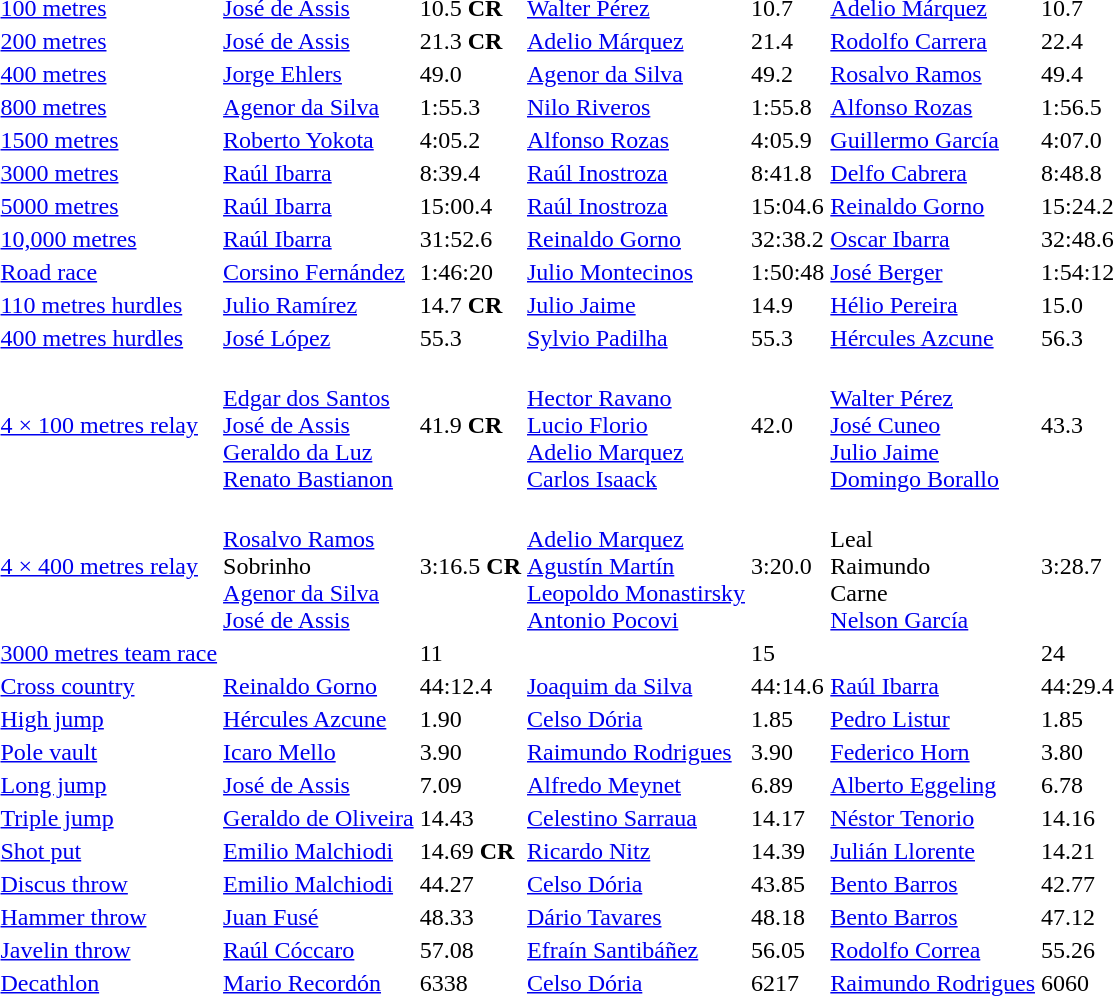<table>
<tr>
<td><a href='#'>100 metres</a></td>
<td><a href='#'>José de Assis</a><br> </td>
<td>10.5 <strong>CR</strong></td>
<td><a href='#'>Walter Pérez</a><br> </td>
<td>10.7</td>
<td><a href='#'>Adelio Márquez</a><br> </td>
<td>10.7</td>
</tr>
<tr>
<td><a href='#'>200 metres</a></td>
<td><a href='#'>José de Assis</a><br> </td>
<td>21.3 <strong>CR</strong></td>
<td><a href='#'>Adelio Márquez</a><br> </td>
<td>21.4</td>
<td><a href='#'>Rodolfo Carrera</a><br> </td>
<td>22.4</td>
</tr>
<tr>
<td><a href='#'>400 metres</a></td>
<td><a href='#'>Jorge Ehlers</a><br> </td>
<td>49.0</td>
<td><a href='#'>Agenor da Silva</a><br> </td>
<td>49.2</td>
<td><a href='#'>Rosalvo Ramos</a><br> </td>
<td>49.4</td>
</tr>
<tr>
<td><a href='#'>800 metres</a></td>
<td><a href='#'>Agenor da Silva</a><br> </td>
<td>1:55.3</td>
<td><a href='#'>Nilo Riveros</a><br> </td>
<td>1:55.8</td>
<td><a href='#'>Alfonso Rozas</a><br> </td>
<td>1:56.5</td>
</tr>
<tr>
<td><a href='#'>1500 metres</a></td>
<td><a href='#'>Roberto Yokota</a><br> </td>
<td>4:05.2</td>
<td><a href='#'>Alfonso Rozas</a><br> </td>
<td>4:05.9</td>
<td><a href='#'>Guillermo García</a><br> </td>
<td>4:07.0</td>
</tr>
<tr>
<td><a href='#'>3000 metres</a></td>
<td><a href='#'>Raúl Ibarra</a><br> </td>
<td>8:39.4</td>
<td><a href='#'>Raúl Inostroza</a><br> </td>
<td>8:41.8</td>
<td><a href='#'>Delfo Cabrera</a><br> </td>
<td>8:48.8</td>
</tr>
<tr>
<td><a href='#'>5000 metres</a></td>
<td><a href='#'>Raúl Ibarra</a><br> </td>
<td>15:00.4</td>
<td><a href='#'>Raúl Inostroza</a><br> </td>
<td>15:04.6</td>
<td><a href='#'>Reinaldo Gorno</a><br> </td>
<td>15:24.2</td>
</tr>
<tr>
<td><a href='#'>10,000 metres</a></td>
<td><a href='#'>Raúl Ibarra</a><br> </td>
<td>31:52.6</td>
<td><a href='#'>Reinaldo Gorno</a><br> </td>
<td>32:38.2</td>
<td><a href='#'>Oscar Ibarra</a><br> </td>
<td>32:48.6</td>
</tr>
<tr>
<td><a href='#'>Road race</a></td>
<td><a href='#'>Corsino Fernández</a><br> </td>
<td>1:46:20</td>
<td><a href='#'>Julio Montecinos</a><br> </td>
<td>1:50:48</td>
<td><a href='#'>José Berger</a><br> </td>
<td>1:54:12</td>
</tr>
<tr>
<td><a href='#'>110 metres hurdles</a></td>
<td><a href='#'>Julio Ramírez</a><br> </td>
<td>14.7 <strong>CR</strong></td>
<td><a href='#'>Julio Jaime</a><br> </td>
<td>14.9</td>
<td><a href='#'>Hélio Pereira</a><br> </td>
<td>15.0</td>
</tr>
<tr>
<td><a href='#'>400 metres hurdles</a></td>
<td><a href='#'>José López</a><br> </td>
<td>55.3</td>
<td><a href='#'>Sylvio Padilha</a><br> </td>
<td>55.3</td>
<td><a href='#'>Hércules Azcune</a><br> </td>
<td>56.3</td>
</tr>
<tr>
<td><a href='#'>4 × 100 metres relay</a></td>
<td><br><a href='#'>Edgar dos Santos</a><br><a href='#'>José de Assis</a><br><a href='#'>Geraldo da Luz</a><br><a href='#'>Renato Bastianon</a></td>
<td>41.9 <strong>CR</strong></td>
<td><br><a href='#'>Hector Ravano</a><br><a href='#'>Lucio Florio</a><br><a href='#'>Adelio Marquez</a><br><a href='#'>Carlos Isaack</a></td>
<td>42.0</td>
<td><br><a href='#'>Walter Pérez</a><br><a href='#'>José Cuneo</a><br><a href='#'>Julio Jaime</a><br><a href='#'>Domingo Borallo</a></td>
<td>43.3</td>
</tr>
<tr>
<td><a href='#'>4 × 400 metres relay</a></td>
<td><br><a href='#'>Rosalvo Ramos</a><br>Sobrinho<br><a href='#'>Agenor da Silva</a><br><a href='#'>José de Assis</a></td>
<td>3:16.5 <strong>CR</strong></td>
<td><br><a href='#'>Adelio Marquez</a><br><a href='#'>Agustín Martín</a><br><a href='#'>Leopoldo Monastirsky</a><br><a href='#'>Antonio Pocovi</a></td>
<td>3:20.0</td>
<td><br>Leal<br>Raimundo<br>Carne<br><a href='#'>Nelson García</a></td>
<td>3:28.7</td>
</tr>
<tr>
<td><a href='#'>3000 metres team race</a></td>
<td></td>
<td>11</td>
<td></td>
<td>15</td>
<td></td>
<td>24</td>
</tr>
<tr>
<td><a href='#'>Cross country</a></td>
<td><a href='#'>Reinaldo Gorno</a><br> </td>
<td>44:12.4</td>
<td><a href='#'>Joaquim da Silva</a><br> </td>
<td>44:14.6</td>
<td><a href='#'>Raúl Ibarra</a><br> </td>
<td>44:29.4</td>
</tr>
<tr>
<td><a href='#'>High jump</a></td>
<td><a href='#'>Hércules Azcune</a><br> </td>
<td>1.90</td>
<td><a href='#'>Celso Dória</a><br> </td>
<td>1.85</td>
<td><a href='#'>Pedro Listur</a><br> </td>
<td>1.85</td>
</tr>
<tr>
<td><a href='#'>Pole vault</a></td>
<td><a href='#'>Icaro Mello</a><br> </td>
<td>3.90</td>
<td><a href='#'>Raimundo Rodrigues</a><br> </td>
<td>3.90</td>
<td><a href='#'>Federico Horn</a><br> </td>
<td>3.80</td>
</tr>
<tr>
<td><a href='#'>Long jump</a></td>
<td><a href='#'>José de Assis</a><br> </td>
<td>7.09</td>
<td><a href='#'>Alfredo Meynet</a><br> </td>
<td>6.89</td>
<td><a href='#'>Alberto Eggeling</a><br> </td>
<td>6.78</td>
</tr>
<tr>
<td><a href='#'>Triple jump</a></td>
<td><a href='#'>Geraldo de Oliveira</a><br> </td>
<td>14.43</td>
<td><a href='#'>Celestino Sarraua</a><br> </td>
<td>14.17</td>
<td><a href='#'>Néstor Tenorio</a><br> </td>
<td>14.16</td>
</tr>
<tr>
<td><a href='#'>Shot put</a></td>
<td><a href='#'>Emilio Malchiodi</a><br> </td>
<td>14.69 <strong>CR</strong></td>
<td><a href='#'>Ricardo Nitz</a><br> </td>
<td>14.39</td>
<td><a href='#'>Julián Llorente</a><br> </td>
<td>14.21</td>
</tr>
<tr>
<td><a href='#'>Discus throw</a></td>
<td><a href='#'>Emilio Malchiodi</a><br> </td>
<td>44.27</td>
<td><a href='#'>Celso Dória</a><br> </td>
<td>43.85</td>
<td><a href='#'>Bento Barros</a><br> </td>
<td>42.77</td>
</tr>
<tr>
<td><a href='#'>Hammer throw</a></td>
<td><a href='#'>Juan Fusé</a><br> </td>
<td>48.33</td>
<td><a href='#'>Dário Tavares</a><br> </td>
<td>48.18</td>
<td><a href='#'>Bento Barros</a><br> </td>
<td>47.12</td>
</tr>
<tr>
<td><a href='#'>Javelin throw</a></td>
<td><a href='#'>Raúl Cóccaro</a><br> </td>
<td>57.08</td>
<td><a href='#'>Efraín Santibáñez</a><br> </td>
<td>56.05</td>
<td><a href='#'>Rodolfo Correa</a><br> </td>
<td>55.26</td>
</tr>
<tr>
<td><a href='#'>Decathlon</a></td>
<td><a href='#'>Mario Recordón</a><br> </td>
<td>6338</td>
<td><a href='#'>Celso Dória</a><br> </td>
<td>6217</td>
<td><a href='#'>Raimundo Rodrigues</a><br> </td>
<td>6060</td>
</tr>
</table>
